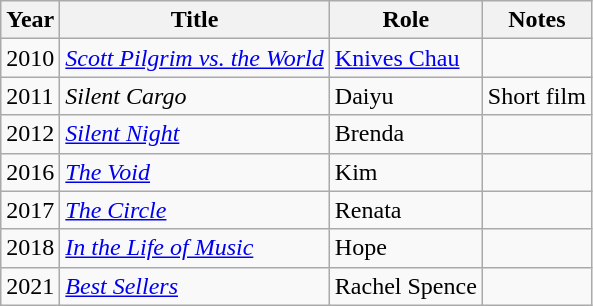<table class="wikitable sortable">
<tr>
<th>Year</th>
<th>Title</th>
<th>Role</th>
<th class="unsortable">Notes</th>
</tr>
<tr>
<td>2010</td>
<td><em><a href='#'>Scott Pilgrim vs. the World</a></em></td>
<td><a href='#'>Knives Chau</a></td>
<td></td>
</tr>
<tr>
<td>2011</td>
<td><em>Silent Cargo</em></td>
<td>Daiyu</td>
<td>Short film</td>
</tr>
<tr>
<td>2012</td>
<td><em><a href='#'>Silent Night</a></em></td>
<td>Brenda</td>
<td></td>
</tr>
<tr>
<td>2016</td>
<td data-sort-value="Void, The"><em><a href='#'>The Void</a></em></td>
<td>Kim</td>
<td></td>
</tr>
<tr>
<td>2017</td>
<td data-sort-value="Circle, The"><em><a href='#'>The Circle</a></em></td>
<td>Renata</td>
<td></td>
</tr>
<tr>
<td>2018</td>
<td><em><a href='#'>In the Life of Music</a></em></td>
<td>Hope</td>
<td></td>
</tr>
<tr>
<td>2021</td>
<td><em><a href='#'>Best Sellers</a></em></td>
<td>Rachel Spence</td>
<td></td>
</tr>
</table>
